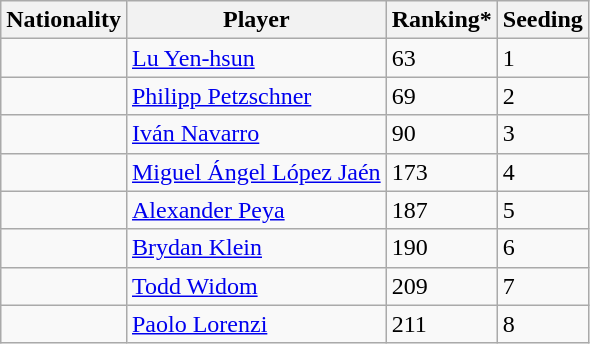<table class="wikitable" border="1">
<tr>
<th>Nationality</th>
<th>Player</th>
<th>Ranking*</th>
<th>Seeding</th>
</tr>
<tr>
<td></td>
<td><a href='#'>Lu Yen-hsun</a></td>
<td>63</td>
<td>1</td>
</tr>
<tr>
<td></td>
<td><a href='#'>Philipp Petzschner</a></td>
<td>69</td>
<td>2</td>
</tr>
<tr>
<td></td>
<td><a href='#'>Iván Navarro</a></td>
<td>90</td>
<td>3</td>
</tr>
<tr>
<td></td>
<td><a href='#'>Miguel Ángel López Jaén</a></td>
<td>173</td>
<td>4</td>
</tr>
<tr>
<td></td>
<td><a href='#'>Alexander Peya</a></td>
<td>187</td>
<td>5</td>
</tr>
<tr>
<td></td>
<td><a href='#'>Brydan Klein</a></td>
<td>190</td>
<td>6</td>
</tr>
<tr>
<td></td>
<td><a href='#'>Todd Widom</a></td>
<td>209</td>
<td>7</td>
</tr>
<tr>
<td></td>
<td><a href='#'>Paolo Lorenzi</a></td>
<td>211</td>
<td>8</td>
</tr>
</table>
